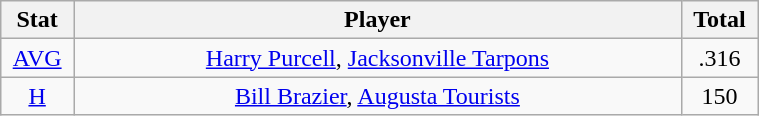<table class="wikitable" width="40%" style="text-align:center;">
<tr>
<th width="5%">Stat</th>
<th width="60%">Player</th>
<th width="5%">Total</th>
</tr>
<tr>
<td><a href='#'>AVG</a></td>
<td><a href='#'>Harry Purcell</a>, <a href='#'>Jacksonville Tarpons</a></td>
<td>.316</td>
</tr>
<tr>
<td><a href='#'>H</a></td>
<td><a href='#'>Bill Brazier</a>, <a href='#'>Augusta Tourists</a></td>
<td>150</td>
</tr>
</table>
